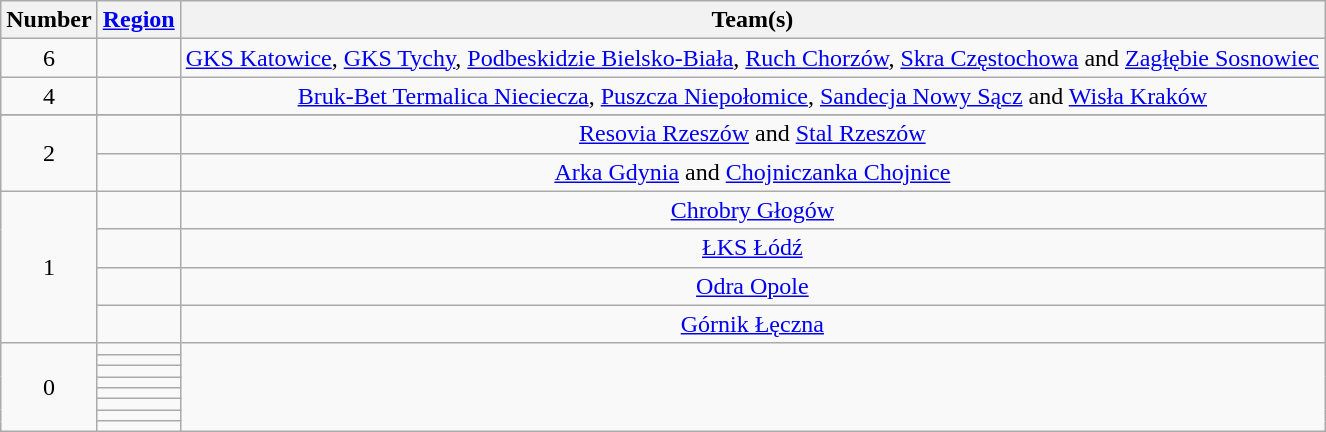<table class="wikitable" style="text-align:center">
<tr>
<th>Number</th>
<th><a href='#'>Region</a></th>
<th>Team(s)</th>
</tr>
<tr>
<td rowspan="1">6</td>
<td align="left"></td>
<td><a href='#'>GKS Katowice</a>, <a href='#'>GKS Tychy</a>, <a href='#'>Podbeskidzie Bielsko-Biała</a>, <a href='#'>Ruch Chorzów</a>, <a href='#'>Skra Częstochowa</a> and <a href='#'>Zagłębie Sosnowiec</a></td>
</tr>
<tr>
<td rowspan="1">4</td>
<td align="left"></td>
<td><a href='#'>Bruk-Bet Termalica Nieciecza</a>, <a href='#'>Puszcza Niepołomice</a>, <a href='#'>Sandecja Nowy Sącz</a> and <a href='#'>Wisła Kraków</a></td>
</tr>
<tr>
</tr>
<tr>
<td rowspan="2">2</td>
<td align="left"></td>
<td><a href='#'>Resovia Rzeszów</a> and <a href='#'>Stal Rzeszów</a></td>
</tr>
<tr>
<td align="left"></td>
<td><a href='#'>Arka Gdynia</a> and <a href='#'>Chojniczanka Chojnice</a></td>
</tr>
<tr>
<td rowspan="4">1</td>
<td align="left"></td>
<td><a href='#'>Chrobry Głogów</a></td>
</tr>
<tr>
<td align="left"></td>
<td><a href='#'>ŁKS Łódź</a></td>
</tr>
<tr>
<td align="left"></td>
<td><a href='#'>Odra Opole</a></td>
</tr>
<tr>
<td align="left"></td>
<td><a href='#'>Górnik Łęczna</a></td>
</tr>
<tr>
<td rowspan="8">0</td>
<td align="left"></td>
</tr>
<tr>
<td align="left"></td>
</tr>
<tr>
<td align="left"></td>
</tr>
<tr>
<td align="left"></td>
</tr>
<tr>
<td align="left"></td>
</tr>
<tr>
<td align="left"></td>
</tr>
<tr>
<td align="left"></td>
</tr>
<tr>
<td align="left"></td>
</tr>
</table>
